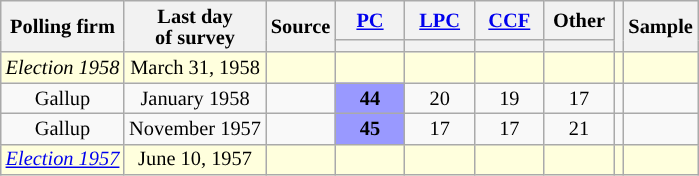<table class="wikitable sortable" style="text-align:center;font-size:85%;line-height:14px;" align="center">
<tr>
<th rowspan="2">Polling firm</th>
<th rowspan="2">Last day <br>of survey</th>
<th rowspan="2">Source</th>
<th class="unsortable" style="width:40px;"><a href='#'>PC</a></th>
<th class="unsortable" style="width:40px;"><a href='#'>LPC</a></th>
<th class="unsortable" style="width:40px;"><a href='#'>CCF</a></th>
<th class="unsortable" style="width:40px;">Other</th>
<th rowspan="2"></th>
<th rowspan="2">Sample</th>
</tr>
<tr style="line-height:5px;">
<th style="background:"></th>
<th style="background:"></th>
<th style="background:"></th>
<th style="background:"></th>
</tr>
<tr>
<td style="background:#ffd;"><em>Election 1958</em></td>
<td style="background:#ffd;">March 31, 1958</td>
<td style="background:#ffd;"></td>
<td style="background:#ffd;"></td>
<td style="background:#ffd;"></td>
<td style="background:#ffd;"></td>
<td style="background:#ffd;"></td>
<td style="background:#ffd;"></td>
<td style="background:#ffd;"></td>
</tr>
<tr>
<td>Gallup</td>
<td>January 1958</td>
<td></td>
<td style='background:#9999FF'><strong>44</strong></td>
<td>20</td>
<td>19</td>
<td>17</td>
<td></td>
<td></td>
</tr>
<tr>
<td>Gallup</td>
<td>November 1957</td>
<td></td>
<td style='background:#9999FF'><strong>45</strong></td>
<td>17</td>
<td>17</td>
<td>21</td>
<td></td>
<td></td>
</tr>
<tr>
<td style="background:#ffd;"><em><a href='#'>Election 1957</a></em></td>
<td style="background:#ffd;">June 10, 1957</td>
<td style="background:#ffd;"></td>
<td style="background:#ffd;"></td>
<td style="background:#ffd;"></td>
<td style="background:#ffd;"></td>
<td style="background:#ffd;"></td>
<td style="background:#ffd;"></td>
<td style="background:#ffd;"></td>
</tr>
</table>
